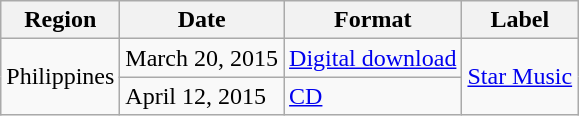<table class="wikitable">
<tr>
<th>Region</th>
<th>Date</th>
<th>Format</th>
<th>Label</th>
</tr>
<tr>
<td rowspan=2>Philippines</td>
<td>March 20, 2015</td>
<td><a href='#'>Digital download</a></td>
<td rowspan="2"><a href='#'>Star Music</a></td>
</tr>
<tr>
<td>April 12, 2015</td>
<td><a href='#'>CD</a></td>
</tr>
</table>
